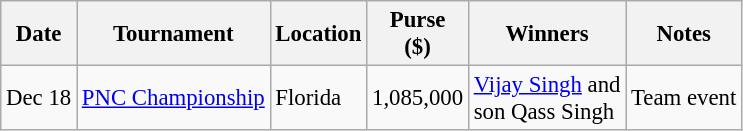<table class="wikitable" style="font-size:95%">
<tr>
<th>Date</th>
<th>Tournament</th>
<th>Location</th>
<th>Purse<br>($)</th>
<th>Winners</th>
<th>Notes</th>
</tr>
<tr>
<td>Dec 18</td>
<td><a href='#'>PNC Championship</a></td>
<td>Florida</td>
<td align=right>1,085,000</td>
<td> <a href='#'>Vijay Singh</a> and<br>son Qass Singh</td>
<td>Team event</td>
</tr>
</table>
